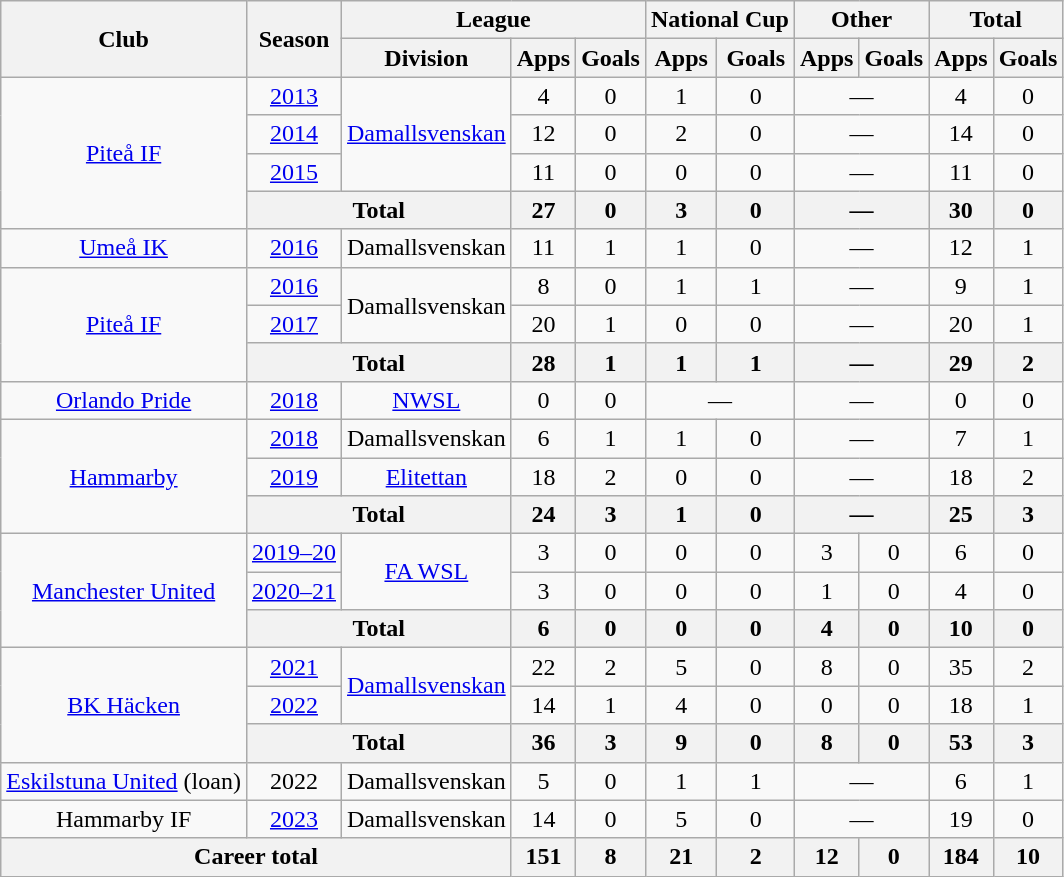<table class="wikitable" style="text-align: center">
<tr>
<th rowspan="2">Club</th>
<th rowspan="2">Season</th>
<th colspan="3">League</th>
<th colspan="2">National Cup</th>
<th colspan="2">Other</th>
<th colspan="2">Total</th>
</tr>
<tr>
<th>Division</th>
<th>Apps</th>
<th>Goals</th>
<th>Apps</th>
<th>Goals</th>
<th>Apps</th>
<th>Goals</th>
<th>Apps</th>
<th>Goals</th>
</tr>
<tr>
<td rowspan="4"><a href='#'>Piteå IF</a></td>
<td><a href='#'>2013</a></td>
<td rowspan="3"><a href='#'>Damallsvenskan</a></td>
<td>4</td>
<td>0</td>
<td>1</td>
<td>0</td>
<td colspan="2">—</td>
<td>4</td>
<td>0</td>
</tr>
<tr>
<td><a href='#'>2014</a></td>
<td>12</td>
<td>0</td>
<td>2</td>
<td>0</td>
<td colspan="2">—</td>
<td>14</td>
<td>0</td>
</tr>
<tr>
<td><a href='#'>2015</a></td>
<td>11</td>
<td>0</td>
<td>0</td>
<td>0</td>
<td colspan="2">—</td>
<td>11</td>
<td>0</td>
</tr>
<tr>
<th colspan="2">Total</th>
<th>27</th>
<th>0</th>
<th>3</th>
<th>0</th>
<th colspan="2">—</th>
<th>30</th>
<th>0</th>
</tr>
<tr>
<td><a href='#'>Umeå IK</a></td>
<td><a href='#'>2016</a></td>
<td>Damallsvenskan</td>
<td>11</td>
<td>1</td>
<td>1</td>
<td>0</td>
<td colspan="2">—</td>
<td>12</td>
<td>1</td>
</tr>
<tr>
<td rowspan="3"><a href='#'>Piteå IF</a></td>
<td><a href='#'>2016</a></td>
<td rowspan="2">Damallsvenskan</td>
<td>8</td>
<td>0</td>
<td>1</td>
<td>1</td>
<td colspan="2">—</td>
<td>9</td>
<td>1</td>
</tr>
<tr>
<td><a href='#'>2017</a></td>
<td>20</td>
<td>1</td>
<td>0</td>
<td>0</td>
<td colspan="2">—</td>
<td>20</td>
<td>1</td>
</tr>
<tr>
<th colspan="2">Total</th>
<th>28</th>
<th>1</th>
<th>1</th>
<th>1</th>
<th colspan="2">—</th>
<th>29</th>
<th>2</th>
</tr>
<tr>
<td><a href='#'>Orlando Pride</a></td>
<td><a href='#'>2018</a></td>
<td><a href='#'>NWSL</a></td>
<td>0</td>
<td>0</td>
<td colspan="2">—</td>
<td colspan="2">—</td>
<td>0</td>
<td>0</td>
</tr>
<tr>
<td rowspan="3"><a href='#'>Hammarby</a></td>
<td><a href='#'>2018</a></td>
<td>Damallsvenskan</td>
<td>6</td>
<td>1</td>
<td>1</td>
<td>0</td>
<td colspan="2">—</td>
<td>7</td>
<td>1</td>
</tr>
<tr>
<td><a href='#'>2019</a></td>
<td><a href='#'>Elitettan</a></td>
<td>18</td>
<td>2</td>
<td>0</td>
<td>0</td>
<td colspan="2">—</td>
<td>18</td>
<td>2</td>
</tr>
<tr>
<th colspan="2">Total</th>
<th>24</th>
<th>3</th>
<th>1</th>
<th>0</th>
<th colspan="2">—</th>
<th>25</th>
<th>3</th>
</tr>
<tr>
<td rowspan="3"><a href='#'>Manchester United</a></td>
<td><a href='#'>2019–20</a></td>
<td rowspan="2"><a href='#'>FA WSL</a></td>
<td>3</td>
<td>0</td>
<td>0</td>
<td>0</td>
<td>3</td>
<td>0</td>
<td>6</td>
<td>0</td>
</tr>
<tr>
<td><a href='#'>2020–21</a></td>
<td>3</td>
<td>0</td>
<td>0</td>
<td>0</td>
<td>1</td>
<td>0</td>
<td>4</td>
<td>0</td>
</tr>
<tr>
<th colspan="2">Total</th>
<th>6</th>
<th>0</th>
<th>0</th>
<th>0</th>
<th>4</th>
<th>0</th>
<th>10</th>
<th>0</th>
</tr>
<tr>
<td rowspan="3"><a href='#'>BK Häcken</a></td>
<td><a href='#'>2021</a></td>
<td rowspan="2"><a href='#'>Damallsvenskan</a></td>
<td>22</td>
<td>2</td>
<td>5</td>
<td>0</td>
<td>8</td>
<td>0</td>
<td>35</td>
<td>2</td>
</tr>
<tr>
<td><a href='#'>2022</a></td>
<td>14</td>
<td>1</td>
<td>4</td>
<td>0</td>
<td>0</td>
<td>0</td>
<td>18</td>
<td>1</td>
</tr>
<tr>
<th colspan="2">Total</th>
<th>36</th>
<th>3</th>
<th>9</th>
<th>0</th>
<th>8</th>
<th>0</th>
<th>53</th>
<th>3</th>
</tr>
<tr>
<td><a href='#'>Eskilstuna United</a> (loan)</td>
<td>2022</td>
<td>Damallsvenskan</td>
<td>5</td>
<td>0</td>
<td>1</td>
<td>1</td>
<td colspan="2">—</td>
<td>6</td>
<td>1</td>
</tr>
<tr>
<td>Hammarby IF</td>
<td><a href='#'>2023</a></td>
<td>Damallsvenskan</td>
<td>14</td>
<td>0</td>
<td>5</td>
<td>0</td>
<td colspan="2">—</td>
<td>19</td>
<td>0</td>
</tr>
<tr>
<th colspan="3">Career total</th>
<th>151</th>
<th>8</th>
<th>21</th>
<th>2</th>
<th>12</th>
<th>0</th>
<th>184</th>
<th>10</th>
</tr>
</table>
